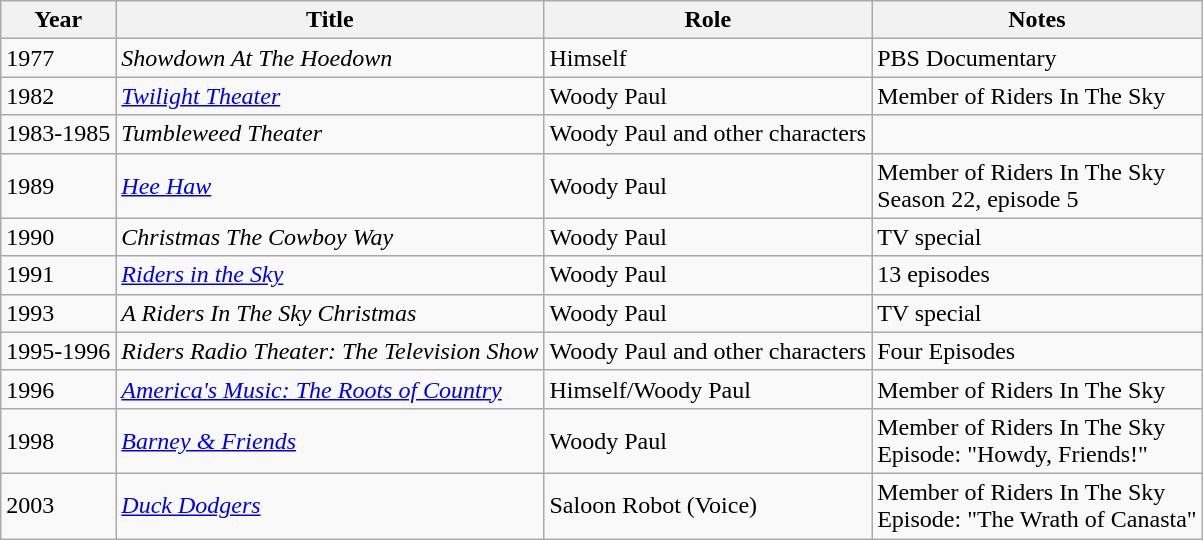<table class="wikitable">
<tr>
<th>Year</th>
<th>Title</th>
<th>Role</th>
<th>Notes</th>
</tr>
<tr>
<td>1977</td>
<td><em>Showdown At The Hoedown</em></td>
<td>Himself</td>
<td>PBS Documentary</td>
</tr>
<tr>
<td>1982</td>
<td><em><a href='#'>Twilight Theater</a></em></td>
<td>Woody Paul</td>
<td>Member of Riders In The Sky</td>
</tr>
<tr>
<td>1983-1985</td>
<td><em>Tumbleweed Theater</em></td>
<td>Woody Paul and other characters</td>
<td></td>
</tr>
<tr>
<td>1989</td>
<td><em><a href='#'>Hee Haw</a></em></td>
<td>Woody Paul</td>
<td>Member of Riders In The Sky<br>Season 22, episode 5</td>
</tr>
<tr>
<td>1990</td>
<td><em>Christmas The Cowboy Way</em></td>
<td>Woody Paul</td>
<td>TV special</td>
</tr>
<tr>
<td>1991</td>
<td><em><a href='#'>Riders in the Sky</a></em></td>
<td>Woody Paul</td>
<td>13 episodes</td>
</tr>
<tr>
<td>1993</td>
<td><em>A Riders In The Sky Christmas</em></td>
<td>Woody Paul</td>
<td>TV special</td>
</tr>
<tr>
<td>1995-1996</td>
<td><em>Riders Radio Theater: The Television Show</em></td>
<td>Woody Paul and other characters</td>
<td>Four Episodes</td>
</tr>
<tr>
<td>1996</td>
<td><em><a href='#'>America's Music: The Roots of Country</a></em></td>
<td>Himself/Woody Paul</td>
<td>Member of Riders In The Sky</td>
</tr>
<tr>
<td>1998</td>
<td><em><a href='#'>Barney & Friends</a></em></td>
<td>Woody Paul</td>
<td>Member of Riders In The Sky<br>Episode: "Howdy, Friends!"</td>
</tr>
<tr>
<td>2003</td>
<td><em><a href='#'>Duck Dodgers</a></em></td>
<td>Saloon Robot (Voice)</td>
<td>Member of Riders In The Sky<br>Episode: "The Wrath of Canasta"</td>
</tr>
</table>
